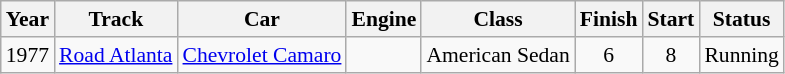<table class="wikitable" style="text-align:center; font-size:90%">
<tr>
<th>Year</th>
<th>Track</th>
<th>Car</th>
<th>Engine</th>
<th>Class</th>
<th>Finish</th>
<th>Start</th>
<th>Status</th>
</tr>
<tr>
<td>1977</td>
<td><a href='#'>Road Atlanta</a></td>
<td><a href='#'>Chevrolet Camaro</a></td>
<td></td>
<td>American Sedan</td>
<td>6</td>
<td>8</td>
<td>Running</td>
</tr>
</table>
